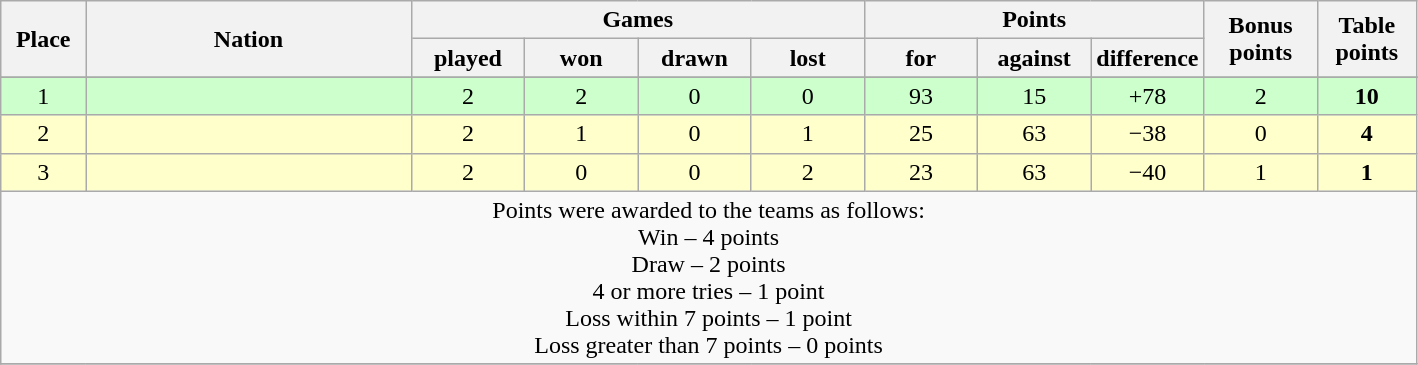<table class="wikitable">
<tr>
<th rowspan=2 width="6%">Place</th>
<th rowspan=2 width="23%">Nation</th>
<th colspan=4 width="40%">Games</th>
<th colspan=3 width="24%">Points</th>
<th rowspan=2 width="8%">Bonus<br>points</th>
<th rowspan=2 width="10%">Table<br>points</th>
</tr>
<tr>
<th width="8%">played</th>
<th width="8%">won</th>
<th width="8%">drawn</th>
<th width="8%">lost</th>
<th width="8%">for</th>
<th width="8%">against</th>
<th width="8%">difference</th>
</tr>
<tr>
</tr>
<tr align=center bgcolor=ccffcc>
<td>1</td>
<td align=left></td>
<td>2</td>
<td>2</td>
<td>0</td>
<td>0</td>
<td>93</td>
<td>15</td>
<td>+78</td>
<td>2</td>
<td><strong>10</strong></td>
</tr>
<tr align=center bgcolor=ffffcc>
<td>2</td>
<td align=left></td>
<td>2</td>
<td>1</td>
<td>0</td>
<td>1</td>
<td>25</td>
<td>63</td>
<td>−38</td>
<td>0</td>
<td><strong>4</strong></td>
</tr>
<tr align=center bgcolor=ffffcc>
<td>3</td>
<td align=left></td>
<td>2</td>
<td>0</td>
<td>0</td>
<td>2</td>
<td>23</td>
<td>63</td>
<td>−40</td>
<td>1</td>
<td><strong>1</strong></td>
</tr>
<tr>
<td colspan="100%" style="text-align:center;">Points were awarded to the teams as follows:<br>Win – 4 points<br>Draw – 2 points<br> 4 or more tries – 1 point<br> Loss within 7 points – 1 point<br>Loss greater than 7 points – 0 points</td>
</tr>
<tr>
</tr>
</table>
